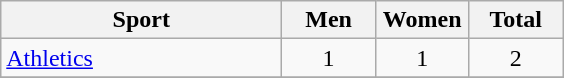<table class="wikitable sortable" style="text-align:center;">
<tr>
<th width=180>Sport</th>
<th width=55>Men</th>
<th width=55>Women</th>
<th width=55>Total</th>
</tr>
<tr>
<td align=left><a href='#'>Athletics</a></td>
<td>1</td>
<td>1</td>
<td>2</td>
</tr>
<tr>
</tr>
</table>
